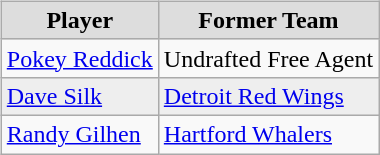<table cellspacing="10">
<tr>
<td valign="top"><br><table class="wikitable">
<tr align="center"  bgcolor="#dddddd">
<td><strong>Player</strong></td>
<td><strong>Former Team</strong></td>
</tr>
<tr>
<td><a href='#'>Pokey Reddick</a></td>
<td>Undrafted Free Agent</td>
</tr>
<tr bgcolor="#eeeeee">
<td><a href='#'>Dave Silk</a></td>
<td><a href='#'>Detroit Red Wings</a></td>
</tr>
<tr>
<td><a href='#'>Randy Gilhen</a></td>
<td><a href='#'>Hartford Whalers</a></td>
</tr>
</table>
</td>
</tr>
</table>
